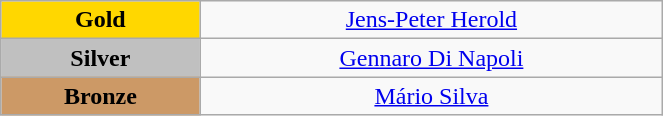<table class="wikitable" style="text-align:center; " width="35%">
<tr>
<td bgcolor="gold"><strong>Gold</strong></td>
<td><a href='#'>Jens-Peter Herold</a><br>  <small><em></em></small></td>
</tr>
<tr>
<td bgcolor="silver"><strong>Silver</strong></td>
<td><a href='#'>Gennaro Di Napoli</a><br>  <small><em></em></small></td>
</tr>
<tr>
<td bgcolor="CC9966"><strong>Bronze</strong></td>
<td><a href='#'>Mário Silva</a><br>  <small><em></em></small></td>
</tr>
</table>
